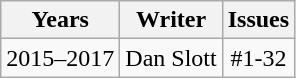<table class="wikitable">
<tr>
<th>Years</th>
<th>Writer</th>
<th>Issues</th>
</tr>
<tr>
<td align="center">2015–2017</td>
<td align="center">Dan Slott</td>
<td align="center">#1-32</td>
</tr>
</table>
